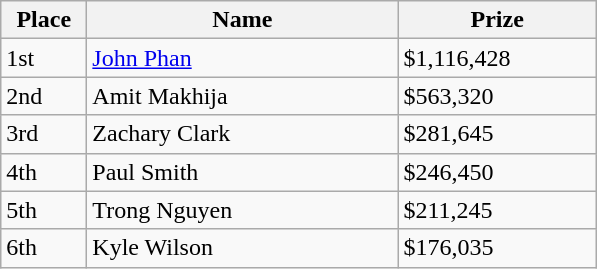<table class="wikitable">
<tr>
<th width="50">Place</th>
<th width="200">Name</th>
<th width="125">Prize</th>
</tr>
<tr>
<td>1st</td>
<td><a href='#'>John Phan</a></td>
<td>$1,116,428</td>
</tr>
<tr>
<td>2nd</td>
<td>Amit Makhija</td>
<td>$563,320</td>
</tr>
<tr>
<td>3rd</td>
<td>Zachary Clark</td>
<td>$281,645</td>
</tr>
<tr>
<td>4th</td>
<td>Paul Smith</td>
<td>$246,450</td>
</tr>
<tr>
<td>5th</td>
<td>Trong Nguyen</td>
<td>$211,245</td>
</tr>
<tr>
<td>6th</td>
<td>Kyle Wilson</td>
<td>$176,035</td>
</tr>
</table>
